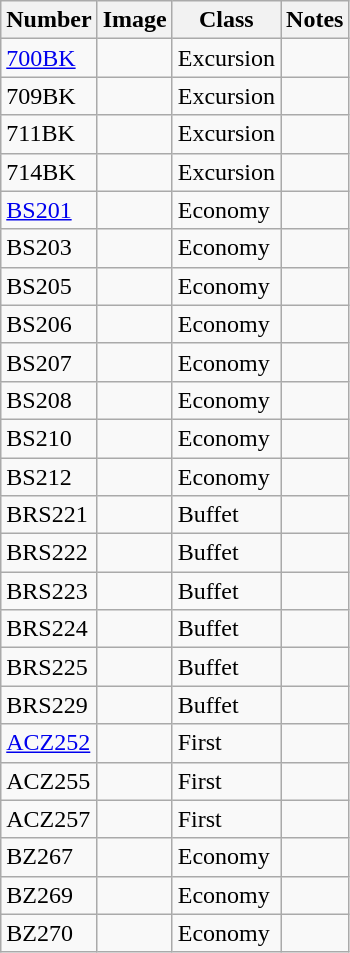<table class="wikitable">
<tr>
<th>Number</th>
<th>Image</th>
<th>Class</th>
<th>Notes</th>
</tr>
<tr>
<td><a href='#'>700BK</a></td>
<td></td>
<td>Excursion</td>
<td></td>
</tr>
<tr>
<td>709BK</td>
<td></td>
<td>Excursion</td>
<td></td>
</tr>
<tr>
<td>711BK</td>
<td></td>
<td>Excursion</td>
<td></td>
</tr>
<tr>
<td>714BK</td>
<td></td>
<td>Excursion</td>
<td></td>
</tr>
<tr>
<td><a href='#'>BS201</a></td>
<td></td>
<td>Economy</td>
<td></td>
</tr>
<tr>
<td>BS203</td>
<td></td>
<td>Economy</td>
<td></td>
</tr>
<tr>
<td>BS205</td>
<td></td>
<td>Economy</td>
<td></td>
</tr>
<tr>
<td>BS206</td>
<td></td>
<td>Economy</td>
<td></td>
</tr>
<tr>
<td>BS207</td>
<td></td>
<td>Economy</td>
<td></td>
</tr>
<tr>
<td>BS208</td>
<td></td>
<td>Economy</td>
<td></td>
</tr>
<tr>
<td>BS210</td>
<td></td>
<td>Economy</td>
<td></td>
</tr>
<tr>
<td>BS212</td>
<td></td>
<td>Economy</td>
<td></td>
</tr>
<tr>
<td>BRS221</td>
<td></td>
<td>Buffet</td>
<td></td>
</tr>
<tr>
<td>BRS222</td>
<td></td>
<td>Buffet</td>
<td></td>
</tr>
<tr>
<td>BRS223</td>
<td></td>
<td>Buffet</td>
<td></td>
</tr>
<tr>
<td>BRS224</td>
<td></td>
<td>Buffet</td>
<td></td>
</tr>
<tr>
<td>BRS225</td>
<td></td>
<td>Buffet</td>
<td></td>
</tr>
<tr>
<td>BRS229</td>
<td></td>
<td>Buffet</td>
<td></td>
</tr>
<tr>
<td><a href='#'>ACZ252</a></td>
<td></td>
<td>First</td>
<td></td>
</tr>
<tr>
<td>ACZ255</td>
<td></td>
<td>First</td>
<td></td>
</tr>
<tr>
<td>ACZ257</td>
<td></td>
<td>First</td>
<td></td>
</tr>
<tr>
<td>BZ267</td>
<td></td>
<td>Economy</td>
<td></td>
</tr>
<tr>
<td>BZ269</td>
<td></td>
<td>Economy</td>
<td></td>
</tr>
<tr>
<td>BZ270</td>
<td></td>
<td>Economy</td>
<td></td>
</tr>
</table>
